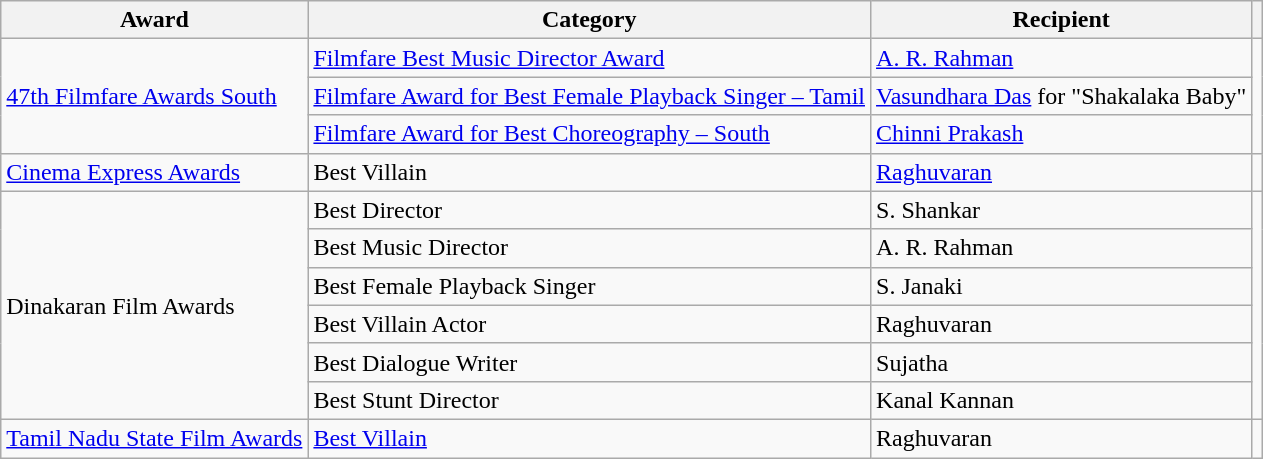<table class="wikitable">
<tr>
<th>Award</th>
<th>Category</th>
<th>Recipient</th>
<th></th>
</tr>
<tr>
<td rowspan="3"><a href='#'>47th Filmfare Awards South</a></td>
<td><a href='#'>Filmfare Best Music Director Award</a></td>
<td><a href='#'>A. R. Rahman</a></td>
<td rowspan="3" style="text-align:center;"><br></td>
</tr>
<tr>
<td><a href='#'>Filmfare Award for Best Female Playback Singer – Tamil</a></td>
<td><a href='#'>Vasundhara Das</a> for "Shakalaka Baby"</td>
</tr>
<tr>
<td><a href='#'>Filmfare Award for Best Choreography – South</a></td>
<td><a href='#'>Chinni Prakash</a></td>
</tr>
<tr>
<td><a href='#'>Cinema Express Awards</a></td>
<td>Best Villain</td>
<td><a href='#'>Raghuvaran</a></td>
<td style="text-align:center;"></td>
</tr>
<tr>
<td rowspan="6">Dinakaran Film Awards</td>
<td>Best Director</td>
<td>S. Shankar</td>
<td style="text-align:center;" rowspan="6"></td>
</tr>
<tr>
<td>Best Music Director</td>
<td>A. R. Rahman</td>
</tr>
<tr>
<td>Best Female Playback Singer</td>
<td>S. Janaki</td>
</tr>
<tr>
<td>Best Villain Actor</td>
<td>Raghuvaran</td>
</tr>
<tr>
<td>Best Dialogue Writer</td>
<td>Sujatha</td>
</tr>
<tr>
<td>Best Stunt Director</td>
<td>Kanal Kannan</td>
</tr>
<tr>
<td><a href='#'>Tamil Nadu State Film Awards</a></td>
<td><a href='#'>Best Villain</a></td>
<td>Raghuvaran</td>
<td style="text-align:center;"></td>
</tr>
</table>
